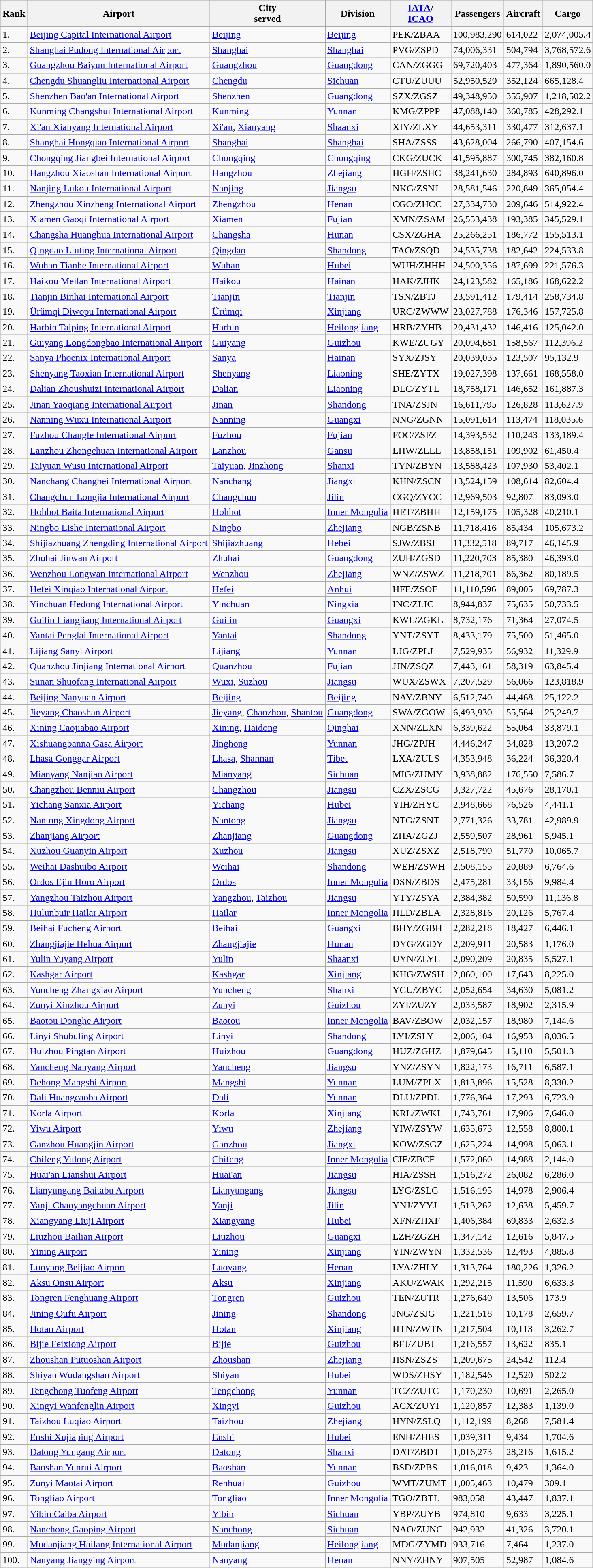<table class="wikitable sortable">
<tr bgcolor=lightgrey>
<th>Rank</th>
<th>Airport</th>
<th>City<br>served</th>
<th>Division</th>
<th><a href='#'>IATA</a>/<br><a href='#'>ICAO</a></th>
<th>Passengers</th>
<th>Aircraft</th>
<th>Cargo</th>
</tr>
<tr>
<td>1.</td>
<td><a href='#'>Beijing Capital International Airport</a></td>
<td><a href='#'>Beijing</a></td>
<td><a href='#'>Beijing</a></td>
<td>PEK/ZBAA</td>
<td>100,983,290</td>
<td>614,022</td>
<td>2,074,005.4</td>
</tr>
<tr>
<td>2.</td>
<td><a href='#'>Shanghai Pudong International Airport</a></td>
<td><a href='#'>Shanghai</a></td>
<td><a href='#'>Shanghai</a></td>
<td>PVG/ZSPD</td>
<td>74,006,331</td>
<td>504,794</td>
<td>3,768,572.6</td>
</tr>
<tr>
<td>3.</td>
<td><a href='#'>Guangzhou Baiyun International Airport</a></td>
<td><a href='#'>Guangzhou</a></td>
<td><a href='#'>Guangdong</a></td>
<td>CAN/ZGGG</td>
<td>69,720,403</td>
<td>477,364</td>
<td>1,890,560.0</td>
</tr>
<tr>
<td>4.</td>
<td><a href='#'>Chengdu Shuangliu International Airport</a></td>
<td><a href='#'>Chengdu</a></td>
<td><a href='#'>Sichuan</a></td>
<td>CTU/ZUUU</td>
<td>52,950,529</td>
<td>352,124</td>
<td>665,128.4</td>
</tr>
<tr>
<td>5.</td>
<td><a href='#'>Shenzhen Bao'an International Airport</a></td>
<td><a href='#'>Shenzhen</a></td>
<td><a href='#'>Guangdong</a></td>
<td>SZX/ZGSZ</td>
<td>49,348,950</td>
<td>355,907</td>
<td>1,218,502.2</td>
</tr>
<tr>
<td>6.</td>
<td><a href='#'>Kunming Changshui International Airport</a></td>
<td><a href='#'>Kunming</a></td>
<td><a href='#'>Yunnan</a></td>
<td>KMG/ZPPP</td>
<td>47,088,140</td>
<td>360,785</td>
<td>428,292.1</td>
</tr>
<tr>
<td>7.</td>
<td><a href='#'>Xi'an Xianyang International Airport</a></td>
<td><a href='#'>Xi'an</a>, <a href='#'>Xianyang</a></td>
<td><a href='#'>Shaanxi</a></td>
<td>XIY/ZLXY</td>
<td>44,653,311</td>
<td>330,477</td>
<td>312,637.1</td>
</tr>
<tr>
<td>8.</td>
<td><a href='#'>Shanghai Hongqiao International Airport</a></td>
<td><a href='#'>Shanghai</a></td>
<td><a href='#'>Shanghai</a></td>
<td>SHA/ZSSS</td>
<td>43,628,004</td>
<td>266,790</td>
<td>407,154.6</td>
</tr>
<tr>
<td>9.</td>
<td><a href='#'>Chongqing Jiangbei International Airport</a></td>
<td><a href='#'>Chongqing</a></td>
<td><a href='#'>Chongqing</a></td>
<td>CKG/ZUCK</td>
<td>41,595,887</td>
<td>300,745</td>
<td>382,160.8</td>
</tr>
<tr>
<td>10.</td>
<td><a href='#'>Hangzhou Xiaoshan International Airport</a></td>
<td><a href='#'>Hangzhou</a></td>
<td><a href='#'>Zhejiang</a></td>
<td>HGH/ZSHC</td>
<td>38,241,630</td>
<td>284,893</td>
<td>640,896.0</td>
</tr>
<tr>
<td>11.</td>
<td><a href='#'>Nanjing Lukou International Airport</a></td>
<td><a href='#'>Nanjing</a></td>
<td><a href='#'>Jiangsu</a></td>
<td>NKG/ZSNJ</td>
<td>28,581,546</td>
<td>220,849</td>
<td>365,054.4</td>
</tr>
<tr>
<td>12.</td>
<td><a href='#'>Zhengzhou Xinzheng International Airport</a></td>
<td><a href='#'>Zhengzhou</a></td>
<td><a href='#'>Henan</a></td>
<td>CGO/ZHCC</td>
<td>27,334,730</td>
<td>209,646</td>
<td>514,922.4</td>
</tr>
<tr>
<td>13.</td>
<td><a href='#'>Xiamen Gaoqi International Airport</a></td>
<td><a href='#'>Xiamen</a></td>
<td><a href='#'>Fujian</a></td>
<td>XMN/ZSAM</td>
<td>26,553,438</td>
<td>193,385</td>
<td>345,529.1</td>
</tr>
<tr>
<td>14.</td>
<td><a href='#'>Changsha Huanghua International Airport</a></td>
<td><a href='#'>Changsha</a></td>
<td><a href='#'>Hunan</a></td>
<td>CSX/ZGHA</td>
<td>25,266,251</td>
<td>186,772</td>
<td>155,513.1</td>
</tr>
<tr>
<td>15.</td>
<td><a href='#'>Qingdao Liuting International Airport</a></td>
<td><a href='#'>Qingdao</a></td>
<td><a href='#'>Shandong</a></td>
<td>TAO/ZSQD</td>
<td>24,535,738</td>
<td>182,642</td>
<td>224,533.8</td>
</tr>
<tr>
<td>16.</td>
<td><a href='#'>Wuhan Tianhe International Airport</a></td>
<td><a href='#'>Wuhan</a></td>
<td><a href='#'>Hubei</a></td>
<td>WUH/ZHHH</td>
<td>24,500,356</td>
<td>187,699</td>
<td>221,576.3</td>
</tr>
<tr>
<td>17.</td>
<td><a href='#'>Haikou Meilan International Airport</a></td>
<td><a href='#'>Haikou</a></td>
<td><a href='#'>Hainan</a></td>
<td>HAK/ZJHK</td>
<td>24,123,582</td>
<td>165,186</td>
<td>168,622.2</td>
</tr>
<tr>
<td>18.</td>
<td><a href='#'>Tianjin Binhai International Airport</a></td>
<td><a href='#'>Tianjin</a></td>
<td><a href='#'>Tianjin</a></td>
<td>TSN/ZBTJ</td>
<td>23,591,412</td>
<td>179,414</td>
<td>258,734.8</td>
</tr>
<tr>
<td>19.</td>
<td><a href='#'>Ürümqi Diwopu International Airport</a></td>
<td><a href='#'>Ürümqi</a></td>
<td><a href='#'>Xinjiang</a></td>
<td>URC/ZWWW</td>
<td>23,027,788</td>
<td>176,346</td>
<td>157,725.8</td>
</tr>
<tr>
<td>20.</td>
<td><a href='#'>Harbin Taiping International Airport</a></td>
<td><a href='#'>Harbin</a></td>
<td><a href='#'>Heilongjiang</a></td>
<td>HRB/ZYHB</td>
<td>20,431,432</td>
<td>146,416</td>
<td>125,042.0</td>
</tr>
<tr>
<td>21.</td>
<td><a href='#'>Guiyang Longdongbao International Airport</a></td>
<td><a href='#'>Guiyang</a></td>
<td><a href='#'>Guizhou</a></td>
<td>KWE/ZUGY</td>
<td>20,094,681</td>
<td>158,567</td>
<td>112,396.2</td>
</tr>
<tr>
<td>22.</td>
<td><a href='#'>Sanya Phoenix International Airport</a></td>
<td><a href='#'>Sanya</a></td>
<td><a href='#'>Hainan</a></td>
<td>SYX/ZJSY</td>
<td>20,039,035</td>
<td>123,507</td>
<td>95,132.9</td>
</tr>
<tr>
<td>23.</td>
<td><a href='#'>Shenyang Taoxian International Airport</a></td>
<td><a href='#'>Shenyang</a></td>
<td><a href='#'>Liaoning</a></td>
<td>SHE/ZYTX</td>
<td>19,027,398</td>
<td>137,661</td>
<td>168,558.0</td>
</tr>
<tr>
<td>24.</td>
<td><a href='#'>Dalian Zhoushuizi International Airport</a></td>
<td><a href='#'>Dalian</a></td>
<td><a href='#'>Liaoning</a></td>
<td>DLC/ZYTL</td>
<td>18,758,171</td>
<td>146,652</td>
<td>161,887.3</td>
</tr>
<tr>
<td>25.</td>
<td><a href='#'>Jinan Yaoqiang International Airport</a></td>
<td><a href='#'>Jinan</a></td>
<td><a href='#'>Shandong</a></td>
<td>TNA/ZSJN</td>
<td>16,611,795</td>
<td>126,828</td>
<td>113,627.9</td>
</tr>
<tr>
<td>26.</td>
<td><a href='#'>Nanning Wuxu International Airport</a></td>
<td><a href='#'>Nanning</a></td>
<td><a href='#'>Guangxi</a></td>
<td>NNG/ZGNN</td>
<td>15,091,614</td>
<td>113,474</td>
<td>118,035.6</td>
</tr>
<tr>
<td>27.</td>
<td><a href='#'>Fuzhou Changle International Airport</a></td>
<td><a href='#'>Fuzhou</a></td>
<td><a href='#'>Fujian</a></td>
<td>FOC/ZSFZ</td>
<td>14,393,532</td>
<td>110,243</td>
<td>133,189.4</td>
</tr>
<tr>
<td>28.</td>
<td><a href='#'>Lanzhou Zhongchuan International Airport</a></td>
<td><a href='#'>Lanzhou</a></td>
<td><a href='#'>Gansu</a></td>
<td>LHW/ZLLL</td>
<td>13,858,151</td>
<td>109,902</td>
<td>61,450.4</td>
</tr>
<tr>
<td>29.</td>
<td><a href='#'>Taiyuan Wusu International Airport</a></td>
<td><a href='#'>Taiyuan</a>, <a href='#'>Jinzhong</a></td>
<td><a href='#'>Shanxi</a></td>
<td>TYN/ZBYN</td>
<td>13,588,423</td>
<td>107,930</td>
<td>53,402.1</td>
</tr>
<tr>
<td>30.</td>
<td><a href='#'>Nanchang Changbei International Airport</a></td>
<td><a href='#'>Nanchang</a></td>
<td><a href='#'>Jiangxi</a></td>
<td>KHN/ZSCN</td>
<td>13,524,159</td>
<td>108,614</td>
<td>82,604.4</td>
</tr>
<tr>
<td>31.</td>
<td><a href='#'>Changchun Longjia International Airport</a></td>
<td><a href='#'>Changchun</a></td>
<td><a href='#'>Jilin</a></td>
<td>CGQ/ZYCC</td>
<td>12,969,503</td>
<td>92,807</td>
<td>83,093.0</td>
</tr>
<tr>
<td>32.</td>
<td><a href='#'>Hohhot Baita International Airport</a></td>
<td><a href='#'>Hohhot</a></td>
<td><a href='#'>Inner Mongolia</a></td>
<td>HET/ZBHH</td>
<td>12,159,175</td>
<td>105,328</td>
<td>40,210.1</td>
</tr>
<tr>
<td>33.</td>
<td><a href='#'>Ningbo Lishe International Airport</a></td>
<td><a href='#'>Ningbo</a></td>
<td><a href='#'>Zhejiang</a></td>
<td>NGB/ZSNB</td>
<td>11,718,416</td>
<td>85,434</td>
<td>105,673.2</td>
</tr>
<tr>
<td>34.</td>
<td><a href='#'>Shijiazhuang Zhengding International Airport</a></td>
<td><a href='#'>Shijiazhuang</a></td>
<td><a href='#'>Hebei</a></td>
<td>SJW/ZBSJ</td>
<td>11,332,518</td>
<td>89,717</td>
<td>46,145.9</td>
</tr>
<tr>
<td>35.</td>
<td><a href='#'>Zhuhai Jinwan Airport</a></td>
<td><a href='#'>Zhuhai</a></td>
<td><a href='#'>Guangdong</a></td>
<td>ZUH/ZGSD</td>
<td>11,220,703</td>
<td>85,380</td>
<td>46,393.0</td>
</tr>
<tr>
<td>36.</td>
<td><a href='#'>Wenzhou Longwan International Airport</a></td>
<td><a href='#'>Wenzhou</a></td>
<td><a href='#'>Zhejiang</a></td>
<td>WNZ/ZSWZ</td>
<td>11,218,701</td>
<td>86,362</td>
<td>80,189.5</td>
</tr>
<tr>
<td>37.</td>
<td><a href='#'>Hefei Xinqiao International Airport</a></td>
<td><a href='#'>Hefei</a></td>
<td><a href='#'>Anhui</a></td>
<td>HFE/ZSOF</td>
<td>11,110,596</td>
<td>89,005</td>
<td>69,787.3</td>
</tr>
<tr>
<td>38.</td>
<td><a href='#'>Yinchuan Hedong International Airport</a></td>
<td><a href='#'>Yinchuan</a></td>
<td><a href='#'>Ningxia</a></td>
<td>INC/ZLIC</td>
<td>8,944,837</td>
<td>75,635</td>
<td>50,733.5</td>
</tr>
<tr>
<td>39.</td>
<td><a href='#'>Guilin Liangjiang International Airport</a></td>
<td><a href='#'>Guilin</a></td>
<td><a href='#'>Guangxi</a></td>
<td>KWL/ZGKL</td>
<td>8,732,176</td>
<td>71,364</td>
<td>27,074.5</td>
</tr>
<tr>
<td>40.</td>
<td><a href='#'>Yantai Penglai International Airport</a></td>
<td><a href='#'>Yantai</a></td>
<td><a href='#'>Shandong</a></td>
<td>YNT/ZSYT</td>
<td>8,433,179</td>
<td>75,500</td>
<td>51,465.0</td>
</tr>
<tr>
<td>41.</td>
<td><a href='#'>Lijiang Sanyi Airport</a></td>
<td><a href='#'>Lijiang</a></td>
<td><a href='#'>Yunnan</a></td>
<td>LJG/ZPLJ</td>
<td>7,529,935</td>
<td>56,932</td>
<td>11,329.9</td>
</tr>
<tr>
<td>42.</td>
<td><a href='#'>Quanzhou Jinjiang International Airport</a></td>
<td><a href='#'>Quanzhou</a></td>
<td><a href='#'>Fujian</a></td>
<td>JJN/ZSQZ</td>
<td>7,443,161</td>
<td>58,319</td>
<td>63,845.4</td>
</tr>
<tr>
<td>43.</td>
<td><a href='#'>Sunan Shuofang International Airport</a></td>
<td><a href='#'>Wuxi</a>, <a href='#'>Suzhou</a></td>
<td><a href='#'>Jiangsu</a></td>
<td>WUX/ZSWX</td>
<td>7,207,529</td>
<td>56,066</td>
<td>123,818.9</td>
</tr>
<tr>
<td>44.</td>
<td><a href='#'>Beijing Nanyuan Airport</a></td>
<td><a href='#'>Beijing</a></td>
<td><a href='#'>Beijing</a></td>
<td>NAY/ZBNY</td>
<td>6,512,740</td>
<td>44,468</td>
<td>25,122.2</td>
</tr>
<tr>
<td>45.</td>
<td><a href='#'>Jieyang Chaoshan Airport</a></td>
<td><a href='#'>Jieyang</a>, <a href='#'>Chaozhou</a>, <a href='#'>Shantou</a></td>
<td><a href='#'>Guangdong</a></td>
<td>SWA/ZGOW</td>
<td>6,493,930</td>
<td>55,564</td>
<td>25,249.7</td>
</tr>
<tr>
<td>46.</td>
<td><a href='#'>Xining Caojiabao Airport</a></td>
<td><a href='#'>Xining</a>, <a href='#'>Haidong</a></td>
<td><a href='#'>Qinghai</a></td>
<td>XNN/ZLXN</td>
<td>6,339,622</td>
<td>55,064</td>
<td>33,879.1</td>
</tr>
<tr>
<td>47.</td>
<td><a href='#'>Xishuangbanna Gasa Airport</a></td>
<td><a href='#'>Jinghong</a></td>
<td><a href='#'>Yunnan</a></td>
<td>JHG/ZPJH</td>
<td>4,446,247</td>
<td>34,828</td>
<td>13,207.2</td>
</tr>
<tr>
<td>48.</td>
<td><a href='#'>Lhasa Gonggar Airport</a></td>
<td><a href='#'>Lhasa</a>, <a href='#'>Shannan</a></td>
<td><a href='#'>Tibet</a></td>
<td>LXA/ZULS</td>
<td>4,353,948</td>
<td>36,224</td>
<td>36,320.4</td>
</tr>
<tr>
<td>49.</td>
<td><a href='#'>Mianyang Nanjiao Airport</a></td>
<td><a href='#'>Mianyang</a></td>
<td><a href='#'>Sichuan</a></td>
<td>MIG/ZUMY</td>
<td>3,938,882</td>
<td>176,550</td>
<td>7,586.7</td>
</tr>
<tr>
<td>50.</td>
<td><a href='#'>Changzhou Benniu Airport</a></td>
<td><a href='#'>Changzhou</a></td>
<td><a href='#'>Jiangsu</a></td>
<td>CZX/ZSCG</td>
<td>3,327,722</td>
<td>45,676</td>
<td>28,170.1</td>
</tr>
<tr>
<td>51.</td>
<td><a href='#'>Yichang Sanxia Airport</a></td>
<td><a href='#'>Yichang</a></td>
<td><a href='#'>Hubei</a></td>
<td>YIH/ZHYC</td>
<td>2,948,668</td>
<td>76,526</td>
<td>4,441.1</td>
</tr>
<tr>
<td>52.</td>
<td><a href='#'>Nantong Xingdong Airport</a></td>
<td><a href='#'>Nantong</a></td>
<td><a href='#'>Jiangsu</a></td>
<td>NTG/ZSNT</td>
<td>2,771,326</td>
<td>33,781</td>
<td>42,989.9</td>
</tr>
<tr>
<td>53.</td>
<td><a href='#'>Zhanjiang Airport</a></td>
<td><a href='#'>Zhanjiang</a></td>
<td><a href='#'>Guangdong</a></td>
<td>ZHA/ZGZJ</td>
<td>2,559,507</td>
<td>28,961</td>
<td>5,945.1</td>
</tr>
<tr>
<td>54.</td>
<td><a href='#'>Xuzhou Guanyin Airport</a></td>
<td><a href='#'>Xuzhou</a></td>
<td><a href='#'>Jiangsu</a></td>
<td>XUZ/ZSXZ</td>
<td>2,518,799</td>
<td>51,770</td>
<td>10,065.7</td>
</tr>
<tr>
<td>55.</td>
<td><a href='#'>Weihai Dashuibo Airport</a></td>
<td><a href='#'>Weihai</a></td>
<td><a href='#'>Shandong</a></td>
<td>WEH/ZSWH</td>
<td>2,508,155</td>
<td>20,889</td>
<td>6,764.6</td>
</tr>
<tr>
<td>56.</td>
<td><a href='#'>Ordos Ejin Horo Airport</a></td>
<td><a href='#'>Ordos</a></td>
<td><a href='#'>Inner Mongolia</a></td>
<td>DSN/ZBDS</td>
<td>2,475,281</td>
<td>33,156</td>
<td>9,984.4</td>
</tr>
<tr>
<td>57.</td>
<td><a href='#'>Yangzhou Taizhou Airport</a></td>
<td><a href='#'>Yangzhou</a>, <a href='#'>Taizhou</a></td>
<td><a href='#'>Jiangsu</a></td>
<td>YTY/ZSYA</td>
<td>2,384,382</td>
<td>50,590</td>
<td>11,136.8</td>
</tr>
<tr>
<td>58.</td>
<td><a href='#'>Hulunbuir Hailar Airport</a></td>
<td><a href='#'>Hailar</a></td>
<td><a href='#'>Inner Mongolia</a></td>
<td>HLD/ZBLA</td>
<td>2,328,816</td>
<td>20,126</td>
<td>5,767.4</td>
</tr>
<tr>
<td>59.</td>
<td><a href='#'>Beihai Fucheng Airport</a></td>
<td><a href='#'>Beihai</a></td>
<td><a href='#'>Guangxi</a></td>
<td>BHY/ZGBH</td>
<td>2,282,218</td>
<td>18,427</td>
<td>6,446.1</td>
</tr>
<tr>
<td>60.</td>
<td><a href='#'>Zhangjiajie Hehua Airport</a></td>
<td><a href='#'>Zhangjiajie</a></td>
<td><a href='#'>Hunan</a></td>
<td>DYG/ZGDY</td>
<td>2,209,911</td>
<td>20,583</td>
<td>1,176.0</td>
</tr>
<tr>
<td>61.</td>
<td><a href='#'>Yulin Yuyang Airport</a></td>
<td><a href='#'>Yulin</a></td>
<td><a href='#'>Shaanxi</a></td>
<td>UYN/ZLYL</td>
<td>2,090,209</td>
<td>20,835</td>
<td>5,527.1</td>
</tr>
<tr>
<td>62.</td>
<td><a href='#'>Kashgar Airport</a></td>
<td><a href='#'>Kashgar</a></td>
<td><a href='#'>Xinjiang</a></td>
<td>KHG/ZWSH</td>
<td>2,060,100</td>
<td>17,643</td>
<td>8,225.0</td>
</tr>
<tr>
<td>63.</td>
<td><a href='#'>Yuncheng Zhangxiao Airport</a></td>
<td><a href='#'>Yuncheng</a></td>
<td><a href='#'>Shanxi</a></td>
<td>YCU/ZBYC</td>
<td>2,052,654</td>
<td>34,630</td>
<td>5,081.2</td>
</tr>
<tr>
<td>64.</td>
<td><a href='#'>Zunyi Xinzhou Airport</a></td>
<td><a href='#'>Zunyi</a></td>
<td><a href='#'>Guizhou</a></td>
<td>ZYI/ZUZY</td>
<td>2,033,587</td>
<td>18,902</td>
<td>2,315.9</td>
</tr>
<tr>
<td>65.</td>
<td><a href='#'>Baotou Donghe Airport</a></td>
<td><a href='#'>Baotou</a></td>
<td><a href='#'>Inner Mongolia</a></td>
<td>BAV/ZBOW</td>
<td>2,032,157</td>
<td>18,980</td>
<td>7,144.6</td>
</tr>
<tr>
<td>66.</td>
<td><a href='#'>Linyi Shubuling Airport</a></td>
<td><a href='#'>Linyi</a></td>
<td><a href='#'>Shandong</a></td>
<td>LYI/ZSLY</td>
<td>2,006,104</td>
<td>16,953</td>
<td>8,036.5</td>
</tr>
<tr>
<td>67.</td>
<td><a href='#'>Huizhou Pingtan Airport</a></td>
<td><a href='#'>Huizhou</a></td>
<td><a href='#'>Guangdong</a></td>
<td>HUZ/ZGHZ</td>
<td>1,879,645</td>
<td>15,110</td>
<td>5,501.3</td>
</tr>
<tr>
<td>68.</td>
<td><a href='#'>Yancheng Nanyang Airport</a></td>
<td><a href='#'>Yancheng</a></td>
<td><a href='#'>Jiangsu</a></td>
<td>YNZ/ZSYN</td>
<td>1,822,173</td>
<td>16,711</td>
<td>6,587.1</td>
</tr>
<tr>
<td>69.</td>
<td><a href='#'>Dehong Mangshi Airport</a></td>
<td><a href='#'>Mangshi</a></td>
<td><a href='#'>Yunnan</a></td>
<td>LUM/ZPLX</td>
<td>1,813,896</td>
<td>15,528</td>
<td>8,330.2</td>
</tr>
<tr>
<td>70.</td>
<td><a href='#'>Dali Huangcaoba Airport</a></td>
<td><a href='#'>Dali</a></td>
<td><a href='#'>Yunnan</a></td>
<td>DLU/ZPDL</td>
<td>1,776,364</td>
<td>17,293</td>
<td>6,723.9</td>
</tr>
<tr>
<td>71.</td>
<td><a href='#'>Korla Airport</a></td>
<td><a href='#'>Korla</a></td>
<td><a href='#'>Xinjiang</a></td>
<td>KRL/ZWKL</td>
<td>1,743,761</td>
<td>17,906</td>
<td>7,646.0</td>
</tr>
<tr>
<td>72.</td>
<td><a href='#'>Yiwu Airport</a></td>
<td><a href='#'>Yiwu</a></td>
<td><a href='#'>Zhejiang</a></td>
<td>YIW/ZSYW</td>
<td>1,635,673</td>
<td>12,558</td>
<td>8,800.1</td>
</tr>
<tr>
<td>73.</td>
<td><a href='#'>Ganzhou Huangjin Airport</a></td>
<td><a href='#'>Ganzhou</a></td>
<td><a href='#'>Jiangxi</a></td>
<td>KOW/ZSGZ</td>
<td>1,625,224</td>
<td>14,998</td>
<td>5,063.1</td>
</tr>
<tr>
<td>74.</td>
<td><a href='#'>Chifeng Yulong Airport</a></td>
<td><a href='#'>Chifeng</a></td>
<td><a href='#'>Inner Mongolia</a></td>
<td>CIF/ZBCF</td>
<td>1,572,060</td>
<td>14,988</td>
<td>2,144.0</td>
</tr>
<tr>
<td>75.</td>
<td><a href='#'>Huai'an Lianshui Airport</a></td>
<td><a href='#'>Huai'an</a></td>
<td><a href='#'>Jiangsu</a></td>
<td>HIA/ZSSH</td>
<td>1,516,272</td>
<td>26,082</td>
<td>6,286.0</td>
</tr>
<tr>
<td>76.</td>
<td><a href='#'>Lianyungang Baitabu Airport</a></td>
<td><a href='#'>Lianyungang</a></td>
<td><a href='#'>Jiangsu</a></td>
<td>LYG/ZSLG</td>
<td>1,516,195</td>
<td>14,978</td>
<td>2,906.4</td>
</tr>
<tr>
<td>77.</td>
<td><a href='#'>Yanji Chaoyangchuan Airport</a></td>
<td><a href='#'>Yanji</a></td>
<td><a href='#'>Jilin</a></td>
<td>YNJ/ZYYJ</td>
<td>1,513,262</td>
<td>12,638</td>
<td>5,459.7</td>
</tr>
<tr>
<td>78.</td>
<td><a href='#'>Xiangyang Liuji Airport</a></td>
<td><a href='#'>Xiangyang</a></td>
<td><a href='#'>Hubei</a></td>
<td>XFN/ZHXF</td>
<td>1,406,384</td>
<td>69,833</td>
<td>2,632.3</td>
</tr>
<tr>
<td>79.</td>
<td><a href='#'>Liuzhou Bailian Airport</a></td>
<td><a href='#'>Liuzhou</a></td>
<td><a href='#'>Guangxi</a></td>
<td>LZH/ZGZH</td>
<td>1,347,142</td>
<td>12,616</td>
<td>5,847.5</td>
</tr>
<tr>
<td>80.</td>
<td><a href='#'>Yining Airport</a></td>
<td><a href='#'>Yining</a></td>
<td><a href='#'>Xinjiang</a></td>
<td>YIN/ZWYN</td>
<td>1,332,536</td>
<td>12,493</td>
<td>4,885.8</td>
</tr>
<tr>
<td>81.</td>
<td><a href='#'>Luoyang Beijiao Airport</a></td>
<td><a href='#'>Luoyang</a></td>
<td><a href='#'>Henan</a></td>
<td>LYA/ZHLY</td>
<td>1,313,764</td>
<td>180,226</td>
<td>1,326.2</td>
</tr>
<tr>
<td>82.</td>
<td><a href='#'>Aksu Onsu Airport</a></td>
<td><a href='#'>Aksu</a></td>
<td><a href='#'>Xinjiang</a></td>
<td>AKU/ZWAK</td>
<td>1,292,215</td>
<td>11,590</td>
<td>6,633.3</td>
</tr>
<tr>
<td>83.</td>
<td><a href='#'>Tongren Fenghuang Airport</a></td>
<td><a href='#'>Tongren</a></td>
<td><a href='#'>Guizhou</a></td>
<td>TEN/ZUTR</td>
<td>1,276,640</td>
<td>13,506</td>
<td>173.9</td>
</tr>
<tr>
<td>84.</td>
<td><a href='#'>Jining Qufu Airport</a></td>
<td><a href='#'>Jining</a></td>
<td><a href='#'>Shandong</a></td>
<td>JNG/ZSJG</td>
<td>1,221,518</td>
<td>10,178</td>
<td>2,659.7</td>
</tr>
<tr>
<td>85.</td>
<td><a href='#'>Hotan Airport</a></td>
<td><a href='#'>Hotan</a></td>
<td><a href='#'>Xinjiang</a></td>
<td>HTN/ZWTN</td>
<td>1,217,504</td>
<td>10,113</td>
<td>3,262.7</td>
</tr>
<tr>
<td>86.</td>
<td><a href='#'>Bijie Feixiong Airport</a></td>
<td><a href='#'>Bijie</a></td>
<td><a href='#'>Guizhou</a></td>
<td>BFJ/ZUBJ</td>
<td>1,216,557</td>
<td>13,622</td>
<td>835.1</td>
</tr>
<tr>
<td>87.</td>
<td><a href='#'>Zhoushan Putuoshan Airport</a></td>
<td><a href='#'>Zhoushan</a></td>
<td><a href='#'>Zhejiang</a></td>
<td>HSN/ZSZS</td>
<td>1,209,675</td>
<td>24,542</td>
<td>112.4</td>
</tr>
<tr>
<td>88.</td>
<td><a href='#'>Shiyan Wudangshan Airport</a></td>
<td><a href='#'>Shiyan</a></td>
<td><a href='#'>Hubei</a></td>
<td>WDS/ZHSY</td>
<td>1,182,546</td>
<td>12,520</td>
<td>502.2</td>
</tr>
<tr>
<td>89.</td>
<td><a href='#'>Tengchong Tuofeng Airport</a></td>
<td><a href='#'>Tengchong</a></td>
<td><a href='#'>Yunnan</a></td>
<td>TCZ/ZUTC</td>
<td>1,170,230</td>
<td>10,691</td>
<td>2,265.0</td>
</tr>
<tr>
<td>90.</td>
<td><a href='#'>Xingyi Wanfenglin Airport</a></td>
<td><a href='#'>Xingyi</a></td>
<td><a href='#'>Guizhou</a></td>
<td>ACX/ZUYI</td>
<td>1,120,857</td>
<td>12,383</td>
<td>1,139.0</td>
</tr>
<tr s>
<td>91.</td>
<td><a href='#'>Taizhou Luqiao Airport</a></td>
<td><a href='#'>Taizhou</a></td>
<td><a href='#'>Zhejiang</a></td>
<td>HYN/ZSLQ</td>
<td>1,112,199</td>
<td>8,268</td>
<td>7,581.4</td>
</tr>
<tr>
<td>92.</td>
<td><a href='#'>Enshi Xujiaping Airport</a></td>
<td><a href='#'>Enshi</a></td>
<td><a href='#'>Hubei</a></td>
<td>ENH/ZHES</td>
<td>1,039,311</td>
<td>9,434</td>
<td>1,704.6</td>
</tr>
<tr>
<td>93.</td>
<td><a href='#'>Datong Yungang Airport</a></td>
<td><a href='#'>Datong</a></td>
<td><a href='#'>Shanxi</a></td>
<td>DAT/ZBDT</td>
<td>1,016,273</td>
<td>28,216</td>
<td>1,615.2</td>
</tr>
<tr>
<td>94.</td>
<td><a href='#'>Baoshan Yunrui Airport</a></td>
<td><a href='#'>Baoshan</a></td>
<td><a href='#'>Yunnan</a></td>
<td>BSD/ZPBS</td>
<td>1,016,018</td>
<td>9,423</td>
<td>1,364.0</td>
</tr>
<tr>
<td>95.</td>
<td><a href='#'>Zunyi Maotai Airport</a></td>
<td><a href='#'>Renhuai</a></td>
<td><a href='#'>Guizhou</a></td>
<td>WMT/ZUMT</td>
<td>1,005,463</td>
<td>10,479</td>
<td>309.1</td>
</tr>
<tr>
<td>96.</td>
<td><a href='#'>Tongliao Airport</a></td>
<td><a href='#'>Tongliao</a></td>
<td><a href='#'>Inner Mongolia</a></td>
<td>TGO/ZBTL</td>
<td>983,058</td>
<td>43,447</td>
<td>1,837.1</td>
</tr>
<tr>
<td>97.</td>
<td><a href='#'>Yibin Caiba Airport</a></td>
<td><a href='#'>Yibin</a></td>
<td><a href='#'>Sichuan</a></td>
<td>YBP/ZUYB</td>
<td>974,810</td>
<td>9,633</td>
<td>3,225.1</td>
</tr>
<tr>
<td>98.</td>
<td><a href='#'>Nanchong Gaoping Airport</a></td>
<td><a href='#'>Nanchong</a></td>
<td><a href='#'>Sichuan</a></td>
<td>NAO/ZUNC</td>
<td>942,932</td>
<td>41,326</td>
<td>3,720.1</td>
</tr>
<tr>
<td>99.</td>
<td><a href='#'>Mudanjiang Hailang International Airport</a></td>
<td><a href='#'>Mudanjiang</a></td>
<td><a href='#'>Heilongjiang</a></td>
<td>MDG/ZYMD</td>
<td>933,716</td>
<td>7,464</td>
<td>1,237.0</td>
</tr>
<tr>
<td>100.</td>
<td><a href='#'>Nanyang Jiangying Airport</a></td>
<td><a href='#'>Nanyang</a></td>
<td><a href='#'>Henan</a></td>
<td>NNY/ZHNY</td>
<td>907,505</td>
<td>52,987</td>
<td>1,084.6</td>
</tr>
</table>
